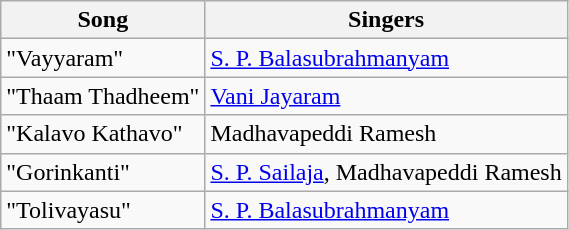<table class="wikitable">
<tr>
<th>Song</th>
<th>Singers</th>
</tr>
<tr>
<td>"Vayyaram"</td>
<td><a href='#'>S. P. Balasubrahmanyam</a></td>
</tr>
<tr>
<td>"Thaam Thadheem"</td>
<td><a href='#'>Vani Jayaram</a></td>
</tr>
<tr>
<td>"Kalavo Kathavo"</td>
<td>Madhavapeddi Ramesh</td>
</tr>
<tr>
<td>"Gorinkanti"</td>
<td><a href='#'>S. P. Sailaja</a>, Madhavapeddi Ramesh</td>
</tr>
<tr>
<td>"Tolivayasu"</td>
<td><a href='#'>S. P. Balasubrahmanyam</a></td>
</tr>
</table>
